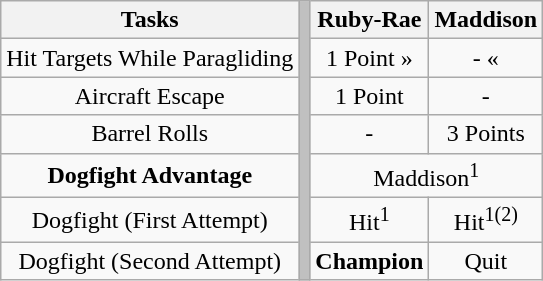<table class="wikitable" align="center" style="text-align:center">
<tr>
<th>Tasks</th>
<th style="background:#C0C0C0;" rowspan="7"></th>
<th>Ruby-Rae</th>
<th>Maddison</th>
</tr>
<tr>
<td>Hit Targets While Paragliding</td>
<td>1 Point <span>»</span></td>
<td>- <span>«</span></td>
</tr>
<tr>
<td>Aircraft Escape</td>
<td>1 Point</td>
<td>-</td>
</tr>
<tr>
<td>Barrel Rolls</td>
<td>-</td>
<td>3 Points</td>
</tr>
<tr>
<td><strong>Dogfight Advantage</strong></td>
<td colspan=2>Maddison<sup>1</sup></td>
</tr>
<tr>
<td>Dogfight (First Attempt)</td>
<td>Hit<sup>1</sup></td>
<td>Hit<sup>1(2)</sup></td>
</tr>
<tr>
<td>Dogfight (Second Attempt)</td>
<td><strong>Champion</strong></td>
<td>Quit</td>
</tr>
</table>
